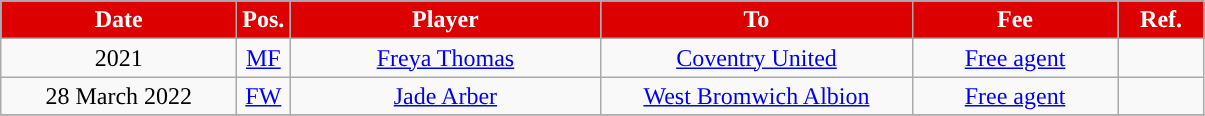<table class="wikitable" style="text-align:center;">
<tr>
<th style="background:#DD0000; color:#FFFFFF; width:150px;">Date</th>
<th style="background:#DD0000; color:#FFFFFF; width:20px;">Pos.</th>
<th style="background:#DD0000; color:#FFFFFF; width:200px;">Player</th>
<th style="background:#DD0000; color:#FFFFFF; width:200px;">To</th>
<th style="background:#DD0000; color:#FFFFFF; width:130px;">Fee</th>
<th style="background:#DD0000; color:#FFFFFF; width:50px;">Ref.</th>
</tr>
<tr>
<td>2021</td>
<td><a href='#'>MF</a></td>
<td><a href='#'>Freya Thomas</a></td>
<td><a href='#'>Coventry United</a></td>
<td><a href='#'>Free agent</a></td>
<td></td>
</tr>
<tr>
<td>28 March 2022</td>
<td><a href='#'>FW</a></td>
<td><a href='#'>Jade Arber</a></td>
<td><a href='#'>West Bromwich Albion</a></td>
<td><a href='#'>Free agent</a></td>
<td></td>
</tr>
<tr>
</tr>
</table>
